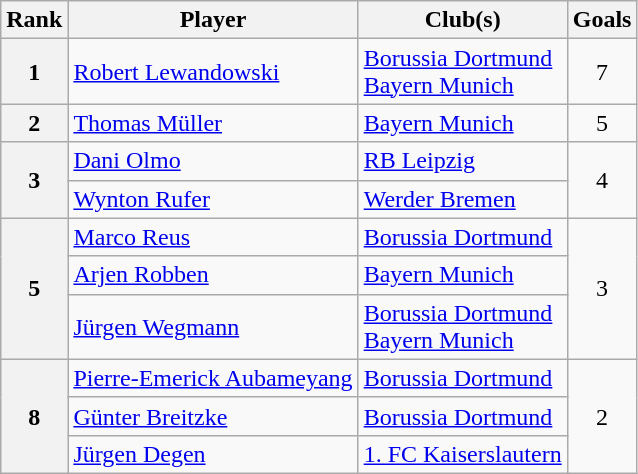<table class="wikitable">
<tr>
<th>Rank</th>
<th>Player</th>
<th>Club(s)</th>
<th>Goals</th>
</tr>
<tr>
<th>1</th>
<td> <a href='#'>Robert Lewandowski</a></td>
<td><a href='#'>Borussia Dortmund</a><br><a href='#'>Bayern Munich</a></td>
<td style="text-align:center">7</td>
</tr>
<tr>
<th>2</th>
<td> <a href='#'>Thomas Müller</a></td>
<td><a href='#'>Bayern Munich</a></td>
<td style="text-align:center">5</td>
</tr>
<tr>
<th rowspan="2">3</th>
<td> <a href='#'>Dani Olmo</a></td>
<td><a href='#'>RB Leipzig</a></td>
<td rowspan="2" style="text-align:center">4</td>
</tr>
<tr>
<td> <a href='#'>Wynton Rufer</a></td>
<td><a href='#'>Werder Bremen</a></td>
</tr>
<tr>
<th rowspan="3">5</th>
<td> <a href='#'>Marco Reus</a></td>
<td><a href='#'>Borussia Dortmund</a></td>
<td rowspan="3" style="text-align:center">3</td>
</tr>
<tr>
<td> <a href='#'>Arjen Robben</a></td>
<td><a href='#'>Bayern Munich</a></td>
</tr>
<tr>
<td> <a href='#'>Jürgen Wegmann</a></td>
<td><a href='#'>Borussia Dortmund</a><br><a href='#'>Bayern Munich</a></td>
</tr>
<tr>
<th rowspan="3">8</th>
<td> <a href='#'>Pierre-Emerick Aubameyang</a></td>
<td><a href='#'>Borussia Dortmund</a></td>
<td rowspan="3" style="text-align:center">2</td>
</tr>
<tr>
<td> <a href='#'>Günter Breitzke</a></td>
<td><a href='#'>Borussia Dortmund</a></td>
</tr>
<tr>
<td> <a href='#'>Jürgen Degen</a></td>
<td><a href='#'>1. FC Kaiserslautern</a></td>
</tr>
</table>
